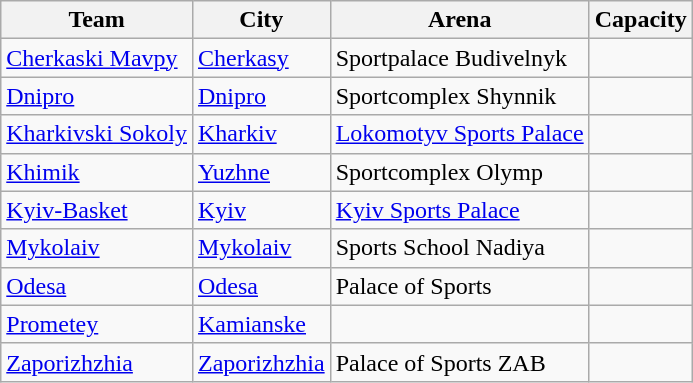<table class="wikitable sortable">
<tr>
<th>Team</th>
<th>City</th>
<th>Arena</th>
<th>Capacity</th>
</tr>
<tr>
<td><a href='#'>Cherkaski Mavpy</a></td>
<td><a href='#'>Cherkasy</a></td>
<td>Sportpalace Budivelnyk</td>
<td align=center></td>
</tr>
<tr>
<td><a href='#'>Dnipro</a></td>
<td><a href='#'>Dnipro</a></td>
<td>Sportcomplex Shynnik</td>
<td align=center></td>
</tr>
<tr>
<td><a href='#'>Kharkivski Sokoly</a></td>
<td><a href='#'>Kharkiv</a></td>
<td><a href='#'>Lokomotyv Sports Palace</a></td>
<td align=center></td>
</tr>
<tr>
<td><a href='#'>Khimik</a></td>
<td><a href='#'>Yuzhne</a></td>
<td>Sportcomplex Olymp</td>
<td align=center></td>
</tr>
<tr>
<td><a href='#'>Kyiv-Basket</a></td>
<td><a href='#'>Kyiv</a></td>
<td><a href='#'>Kyiv Sports Palace</a></td>
<td align=center></td>
</tr>
<tr>
<td><a href='#'>Mykolaiv</a></td>
<td><a href='#'>Mykolaiv</a></td>
<td>Sports School Nadiya</td>
<td align=center></td>
</tr>
<tr>
<td><a href='#'>Odesa</a></td>
<td><a href='#'>Odesa</a></td>
<td>Palace of Sports</td>
<td align=center></td>
</tr>
<tr>
<td><a href='#'>Prometey</a></td>
<td><a href='#'>Kamianske</a></td>
<td></td>
<td align=center></td>
</tr>
<tr>
<td><a href='#'>Zaporizhzhia</a></td>
<td><a href='#'>Zaporizhzhia</a></td>
<td>Palace of Sports ZAB</td>
<td align=center></td>
</tr>
</table>
